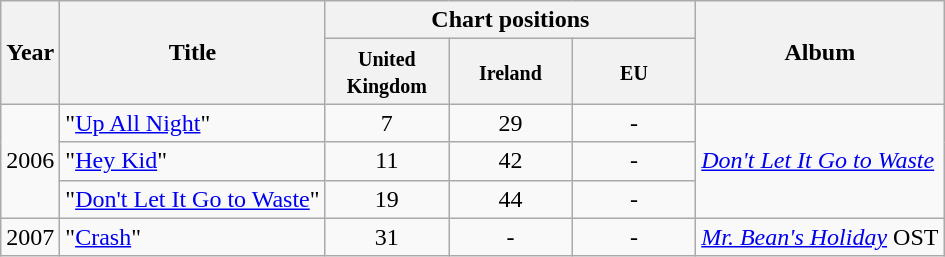<table class="wikitable">
<tr>
<th rowspan="2">Year</th>
<th rowspan="2">Title</th>
<th colspan="3">Chart positions</th>
<th rowspan="2">Album</th>
</tr>
<tr>
<th style="width:75px;"><small>United Kingdom</small></th>
<th style="width:75px;"><small>Ireland</small></th>
<th style="width:75px;"><small>EU</small></th>
</tr>
<tr>
<td rowspan="3">2006</td>
<td>"<a href='#'>Up All Night</a>"</td>
<td style="text-align:center;">7</td>
<td style="text-align:center;">29</td>
<td style="text-align:center;">-</td>
<td rowspan="3"><em><a href='#'>Don't Let It Go to Waste</a></em></td>
</tr>
<tr>
<td>"<a href='#'>Hey Kid</a>"</td>
<td style="text-align:center;">11</td>
<td style="text-align:center;">42</td>
<td style="text-align:center;">-</td>
</tr>
<tr>
<td>"<a href='#'>Don't Let It Go to Waste</a>"</td>
<td style="text-align:center;">19</td>
<td style="text-align:center;">44</td>
<td style="text-align:center;">-</td>
</tr>
<tr>
<td>2007</td>
<td>"<a href='#'>Crash</a>"</td>
<td style="text-align:center;">31</td>
<td style="text-align:center;">-</td>
<td style="text-align:center;">-</td>
<td><em><a href='#'>Mr. Bean's Holiday</a></em> OST</td>
</tr>
</table>
